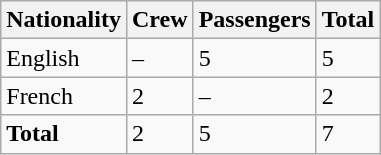<table class="wikitable">
<tr>
<th>Nationality</th>
<th>Crew</th>
<th>Passengers</th>
<th>Total</th>
</tr>
<tr>
<td>English</td>
<td>–</td>
<td>5</td>
<td>5</td>
</tr>
<tr>
<td>French</td>
<td>2</td>
<td>–</td>
<td>2</td>
</tr>
<tr>
<td><strong>Total</strong></td>
<td>2</td>
<td>5</td>
<td>7</td>
</tr>
</table>
